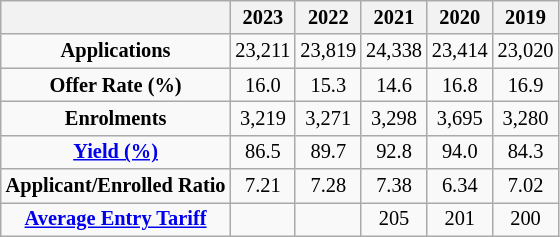<table class="wikitable floatright" style="font-size:85%; text-align:center;">
<tr>
<th></th>
<th>2023</th>
<th>2022</th>
<th>2021</th>
<th>2020</th>
<th>2019</th>
</tr>
<tr>
<td><strong>Applications</strong></td>
<td>23,211</td>
<td>23,819</td>
<td>24,338</td>
<td>23,414</td>
<td>23,020</td>
</tr>
<tr>
<td><strong>Offer Rate (%)</strong></td>
<td>16.0</td>
<td>15.3</td>
<td>14.6</td>
<td>16.8</td>
<td>16.9</td>
</tr>
<tr>
<td><strong>Enrolments</strong></td>
<td>3,219</td>
<td>3,271</td>
<td>3,298</td>
<td>3,695</td>
<td>3,280</td>
</tr>
<tr>
<td><a href='#'><strong>Yield (%)</strong></a></td>
<td>86.5</td>
<td>89.7</td>
<td>92.8</td>
<td>94.0</td>
<td>84.3</td>
</tr>
<tr>
<td><strong>Applicant/Enrolled Ratio</strong></td>
<td>7.21</td>
<td>7.28</td>
<td>7.38</td>
<td>6.34</td>
<td>7.02</td>
</tr>
<tr>
<td><strong><a href='#'>Average Entry Tariff</a></strong></td>
<td></td>
<td></td>
<td>205</td>
<td>201</td>
<td>200</td>
</tr>
</table>
